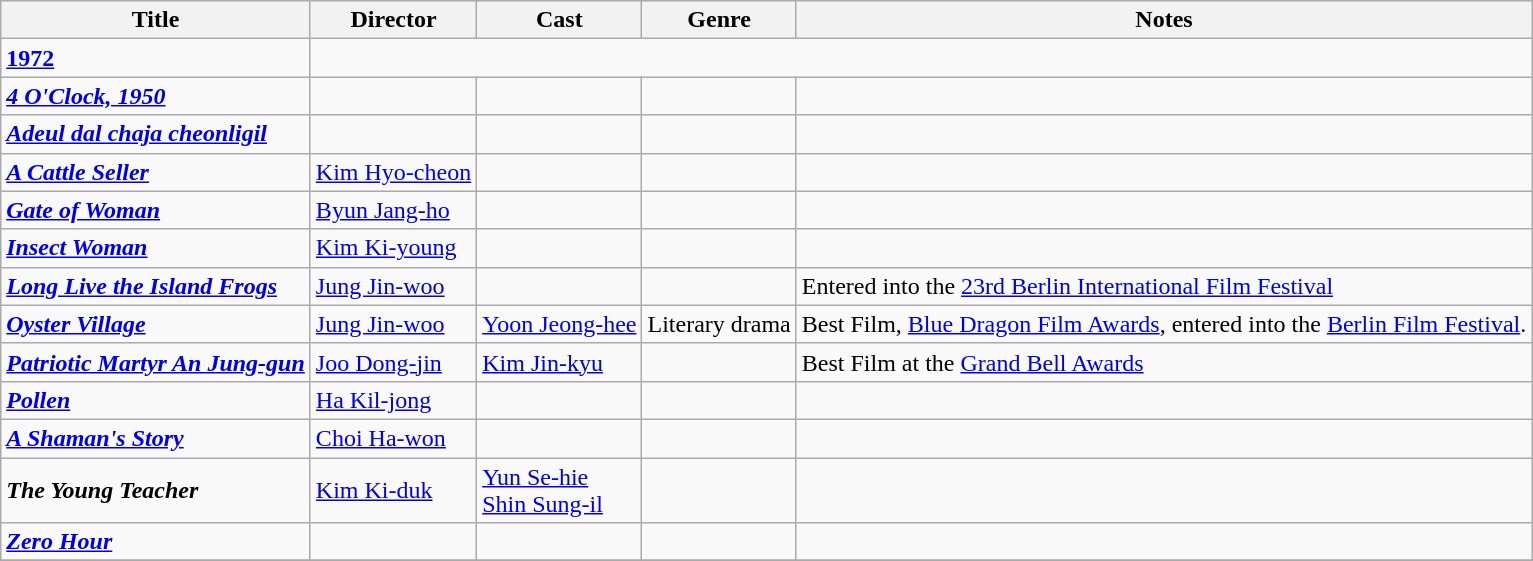<table class="wikitable">
<tr>
<th>Title</th>
<th>Director</th>
<th>Cast</th>
<th>Genre</th>
<th>Notes</th>
</tr>
<tr>
<td><strong><a href='#'>1972</a></strong></td>
</tr>
<tr>
<td><strong><em><a href='#'>4 O'Clock, 1950</a></em></strong></td>
<td></td>
<td></td>
<td></td>
<td></td>
</tr>
<tr>
<td><strong><em><a href='#'>Adeul dal chaja cheonligil</a></em></strong></td>
<td></td>
<td></td>
<td></td>
<td></td>
</tr>
<tr>
<td><strong><em><a href='#'>A Cattle Seller</a></em></strong></td>
<td><a href='#'>Kim Hyo-cheon</a></td>
<td></td>
<td></td>
<td></td>
</tr>
<tr>
<td><strong><em><a href='#'>Gate of Woman</a></em></strong></td>
<td><a href='#'>Byun Jang-ho</a></td>
<td></td>
<td></td>
<td></td>
</tr>
<tr>
<td><strong><em><a href='#'>Insect Woman</a></em></strong></td>
<td><a href='#'>Kim Ki-young</a></td>
<td></td>
<td></td>
<td></td>
</tr>
<tr>
<td><strong><em><a href='#'>Long Live the Island Frogs</a></em></strong></td>
<td><a href='#'>Jung Jin-woo</a></td>
<td></td>
<td></td>
<td>Entered into the <a href='#'>23rd Berlin International Film Festival</a></td>
</tr>
<tr>
<td><strong><em><a href='#'>Oyster Village</a></em></strong></td>
<td><a href='#'>Jung Jin-woo</a></td>
<td><a href='#'>Yoon Jeong-hee</a></td>
<td>Literary drama</td>
<td>Best Film, <a href='#'>Blue Dragon Film Awards</a>, entered into the <a href='#'>Berlin Film Festival</a>.</td>
</tr>
<tr>
<td><strong><em><a href='#'>Patriotic Martyr An Jung-gun</a></em></strong></td>
<td><a href='#'>Joo Dong-jin</a></td>
<td><a href='#'>Kim Jin-kyu</a></td>
<td></td>
<td>Best Film at the <a href='#'>Grand Bell Awards</a></td>
</tr>
<tr>
<td><strong><em><a href='#'>Pollen</a></em></strong></td>
<td><a href='#'>Ha Kil-jong</a></td>
<td></td>
<td></td>
<td></td>
</tr>
<tr>
<td><strong><em><a href='#'>A Shaman's Story</a></em></strong></td>
<td><a href='#'>Choi Ha-won</a></td>
<td></td>
<td></td>
<td></td>
</tr>
<tr>
<td><strong><em>The Young Teacher</em></strong></td>
<td><a href='#'>Kim Ki-duk</a></td>
<td><a href='#'>Yun Se-hie</a><br><a href='#'>Shin Sung-il</a></td>
<td></td>
<td></td>
</tr>
<tr>
<td><strong><em><a href='#'>Zero Hour</a></em></strong></td>
<td></td>
<td></td>
<td></td>
<td></td>
</tr>
<tr>
</tr>
</table>
